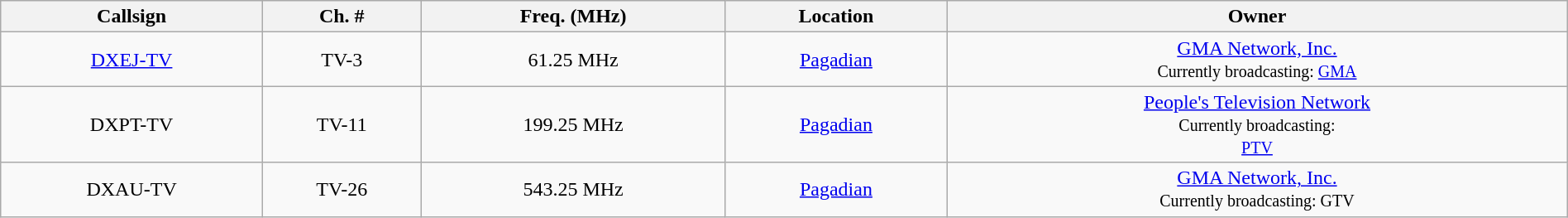<table class="wikitable" style="width:100%; text-align:center;">
<tr>
<th>Callsign</th>
<th>Ch. #</th>
<th>Freq. (MHz)</th>
<th>Location</th>
<th>Owner</th>
</tr>
<tr>
<td><a href='#'>DXEJ-TV</a></td>
<td>TV-3</td>
<td>61.25 MHz</td>
<td><a href='#'>Pagadian</a></td>
<td><a href='#'>GMA Network, Inc.</a><br><small>Currently broadcasting: <a href='#'>GMA</a></small></td>
</tr>
<tr>
<td>DXPT-TV</td>
<td>TV-11</td>
<td>199.25 MHz</td>
<td><a href='#'>Pagadian</a></td>
<td><a href='#'>People's Television Network</a><br><small>Currently broadcasting:<br><a href='#'>PTV</a> </small></td>
</tr>
<tr>
<td>DXAU-TV</td>
<td>TV-26</td>
<td>543.25 MHz</td>
<td><a href='#'>Pagadian</a></td>
<td><a href='#'>GMA Network, Inc.</a><br><small>Currently broadcasting: GTV</small></td>
</tr>
</table>
